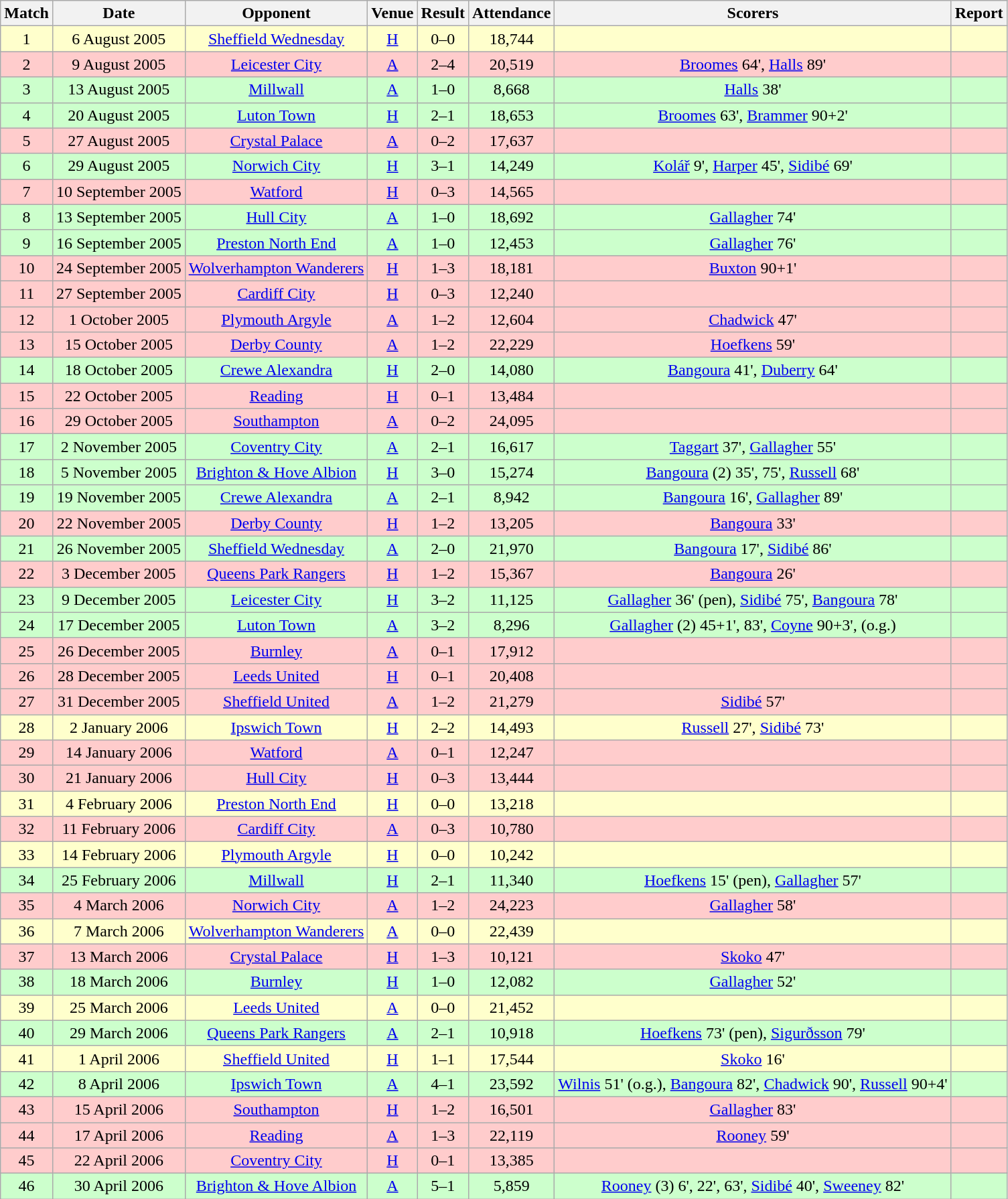<table class="wikitable" style="font-size:100%; text-align:center">
<tr>
<th>Match</th>
<th>Date</th>
<th>Opponent</th>
<th>Venue</th>
<th>Result</th>
<th>Attendance</th>
<th>Scorers</th>
<th>Report</th>
</tr>
<tr style="background-color: #FFFFCC;">
<td>1</td>
<td>6 August 2005</td>
<td><a href='#'>Sheffield Wednesday</a></td>
<td><a href='#'>H</a></td>
<td>0–0</td>
<td>18,744</td>
<td></td>
<td></td>
</tr>
<tr style="background-color: #FFCCCC;">
<td>2</td>
<td>9 August 2005</td>
<td><a href='#'>Leicester City</a></td>
<td><a href='#'>A</a></td>
<td>2–4</td>
<td>20,519</td>
<td><a href='#'>Broomes</a> 64', <a href='#'>Halls</a> 89'</td>
<td></td>
</tr>
<tr style="background-color: #CCFFCC;">
<td>3</td>
<td>13 August 2005</td>
<td><a href='#'>Millwall</a></td>
<td><a href='#'>A</a></td>
<td>1–0</td>
<td>8,668</td>
<td><a href='#'>Halls</a> 38'</td>
<td></td>
</tr>
<tr style="background-color: #CCFFCC;">
<td>4</td>
<td>20 August 2005</td>
<td><a href='#'>Luton Town</a></td>
<td><a href='#'>H</a></td>
<td>2–1</td>
<td>18,653</td>
<td><a href='#'>Broomes</a> 63', <a href='#'>Brammer</a> 90+2'</td>
<td></td>
</tr>
<tr style="background-color: #FFCCCC;">
<td>5</td>
<td>27 August 2005</td>
<td><a href='#'>Crystal Palace</a></td>
<td><a href='#'>A</a></td>
<td>0–2</td>
<td>17,637</td>
<td></td>
<td></td>
</tr>
<tr style="background-color: #CCFFCC;">
<td>6</td>
<td>29 August 2005</td>
<td><a href='#'>Norwich City</a></td>
<td><a href='#'>H</a></td>
<td>3–1</td>
<td>14,249</td>
<td><a href='#'>Kolář</a> 9', <a href='#'>Harper</a> 45', <a href='#'>Sidibé</a> 69'</td>
<td></td>
</tr>
<tr style="background-color: #FFCCCC;">
<td>7</td>
<td>10 September 2005</td>
<td><a href='#'>Watford</a></td>
<td><a href='#'>H</a></td>
<td>0–3</td>
<td>14,565</td>
<td></td>
<td></td>
</tr>
<tr style="background-color: #CCFFCC;">
<td>8</td>
<td>13 September 2005</td>
<td><a href='#'>Hull City</a></td>
<td><a href='#'>A</a></td>
<td>1–0</td>
<td>18,692</td>
<td><a href='#'>Gallagher</a> 74'</td>
<td></td>
</tr>
<tr style="background-color: #CCFFCC;">
<td>9</td>
<td>16 September 2005</td>
<td><a href='#'>Preston North End</a></td>
<td><a href='#'>A</a></td>
<td>1–0</td>
<td>12,453</td>
<td><a href='#'>Gallagher</a> 76'</td>
<td></td>
</tr>
<tr style="background-color: #FFCCCC;">
<td>10</td>
<td>24 September 2005</td>
<td><a href='#'>Wolverhampton Wanderers</a></td>
<td><a href='#'>H</a></td>
<td>1–3</td>
<td>18,181</td>
<td><a href='#'>Buxton</a> 90+1'</td>
<td></td>
</tr>
<tr style="background-color: #FFCCCC;">
<td>11</td>
<td>27 September 2005</td>
<td><a href='#'>Cardiff City</a></td>
<td><a href='#'>H</a></td>
<td>0–3</td>
<td>12,240</td>
<td></td>
<td></td>
</tr>
<tr style="background-color: #FFCCCC;">
<td>12</td>
<td>1 October 2005</td>
<td><a href='#'>Plymouth Argyle</a></td>
<td><a href='#'>A</a></td>
<td>1–2</td>
<td>12,604</td>
<td><a href='#'>Chadwick</a> 47'</td>
<td></td>
</tr>
<tr style="background-color: #FFCCCC;">
<td>13</td>
<td>15 October 2005</td>
<td><a href='#'>Derby County</a></td>
<td><a href='#'>A</a></td>
<td>1–2</td>
<td>22,229</td>
<td><a href='#'>Hoefkens</a> 59'</td>
<td></td>
</tr>
<tr style="background-color: #CCFFCC;">
<td>14</td>
<td>18 October 2005</td>
<td><a href='#'>Crewe Alexandra</a></td>
<td><a href='#'>H</a></td>
<td>2–0</td>
<td>14,080</td>
<td><a href='#'>Bangoura</a> 41', <a href='#'>Duberry</a> 64'</td>
<td></td>
</tr>
<tr style="background-color: #FFCCCC;">
<td>15</td>
<td>22 October 2005</td>
<td><a href='#'>Reading</a></td>
<td><a href='#'>H</a></td>
<td>0–1</td>
<td>13,484</td>
<td></td>
<td></td>
</tr>
<tr style="background-color: #FFCCCC;">
<td>16</td>
<td>29 October 2005</td>
<td><a href='#'>Southampton</a></td>
<td><a href='#'>A</a></td>
<td>0–2</td>
<td>24,095</td>
<td></td>
<td></td>
</tr>
<tr style="background-color: #CCFFCC;">
<td>17</td>
<td>2 November 2005</td>
<td><a href='#'>Coventry City</a></td>
<td><a href='#'>A</a></td>
<td>2–1</td>
<td>16,617</td>
<td><a href='#'>Taggart</a> 37', <a href='#'>Gallagher</a> 55'</td>
<td></td>
</tr>
<tr style="background-color: #CCFFCC;">
<td>18</td>
<td>5 November 2005</td>
<td><a href='#'>Brighton & Hove Albion</a></td>
<td><a href='#'>H</a></td>
<td>3–0</td>
<td>15,274</td>
<td><a href='#'>Bangoura</a> (2) 35', 75', <a href='#'>Russell</a> 68'</td>
<td></td>
</tr>
<tr style="background-color: #CCFFCC;">
<td>19</td>
<td>19 November 2005</td>
<td><a href='#'>Crewe Alexandra</a></td>
<td><a href='#'>A</a></td>
<td>2–1</td>
<td>8,942</td>
<td><a href='#'>Bangoura</a> 16', <a href='#'>Gallagher</a> 89'</td>
<td></td>
</tr>
<tr style="background-color: #FFCCCC;">
<td>20</td>
<td>22 November 2005</td>
<td><a href='#'>Derby County</a></td>
<td><a href='#'>H</a></td>
<td>1–2</td>
<td>13,205</td>
<td><a href='#'>Bangoura</a> 33'</td>
<td></td>
</tr>
<tr style="background-color: #CCFFCC;">
<td>21</td>
<td>26 November 2005</td>
<td><a href='#'>Sheffield Wednesday</a></td>
<td><a href='#'>A</a></td>
<td>2–0</td>
<td>21,970</td>
<td><a href='#'>Bangoura</a> 17', <a href='#'>Sidibé</a> 86'</td>
<td></td>
</tr>
<tr style="background-color: #FFCCCC;">
<td>22</td>
<td>3 December 2005</td>
<td><a href='#'>Queens Park Rangers</a></td>
<td><a href='#'>H</a></td>
<td>1–2</td>
<td>15,367</td>
<td><a href='#'>Bangoura</a> 26'</td>
<td></td>
</tr>
<tr style="background-color: #CCFFCC;">
<td>23</td>
<td>9 December 2005</td>
<td><a href='#'>Leicester City</a></td>
<td><a href='#'>H</a></td>
<td>3–2</td>
<td>11,125</td>
<td><a href='#'>Gallagher</a> 36' (pen), <a href='#'>Sidibé</a> 75',  <a href='#'>Bangoura</a> 78'</td>
<td></td>
</tr>
<tr style="background-color: #CCFFCC;">
<td>24</td>
<td>17 December 2005</td>
<td><a href='#'>Luton Town</a></td>
<td><a href='#'>A</a></td>
<td>3–2</td>
<td>8,296</td>
<td><a href='#'>Gallagher</a> (2) 45+1', 83', <a href='#'>Coyne</a> 90+3', (o.g.)</td>
<td></td>
</tr>
<tr style="background-color: #FFCCCC;">
<td>25</td>
<td>26 December 2005</td>
<td><a href='#'>Burnley</a></td>
<td><a href='#'>A</a></td>
<td>0–1</td>
<td>17,912</td>
<td></td>
<td></td>
</tr>
<tr style="background-color: #FFCCCC;">
<td>26</td>
<td>28 December 2005</td>
<td><a href='#'>Leeds United</a></td>
<td><a href='#'>H</a></td>
<td>0–1</td>
<td>20,408</td>
<td></td>
<td></td>
</tr>
<tr style="background-color: #FFCCCC;">
<td>27</td>
<td>31 December 2005</td>
<td><a href='#'>Sheffield United</a></td>
<td><a href='#'>A</a></td>
<td>1–2</td>
<td>21,279</td>
<td><a href='#'>Sidibé</a> 57'</td>
<td></td>
</tr>
<tr style="background-color: #FFFFCC;">
<td>28</td>
<td>2 January 2006</td>
<td><a href='#'>Ipswich Town</a></td>
<td><a href='#'>H</a></td>
<td>2–2</td>
<td>14,493</td>
<td><a href='#'>Russell</a> 27', <a href='#'>Sidibé</a> 73'</td>
<td></td>
</tr>
<tr style="background-color: #FFCCCC;">
<td>29</td>
<td>14 January 2006</td>
<td><a href='#'>Watford</a></td>
<td><a href='#'>A</a></td>
<td>0–1</td>
<td>12,247</td>
<td></td>
<td></td>
</tr>
<tr style="background-color: #FFCCCC;">
<td>30</td>
<td>21 January 2006</td>
<td><a href='#'>Hull City</a></td>
<td><a href='#'>H</a></td>
<td>0–3</td>
<td>13,444</td>
<td></td>
<td></td>
</tr>
<tr style="background-color: #FFFFCC;">
<td>31</td>
<td>4 February 2006</td>
<td><a href='#'>Preston North End</a></td>
<td><a href='#'>H</a></td>
<td>0–0</td>
<td>13,218</td>
<td></td>
<td></td>
</tr>
<tr style="background-color: #FFCCCC;">
<td>32</td>
<td>11 February 2006</td>
<td><a href='#'>Cardiff City</a></td>
<td><a href='#'>A</a></td>
<td>0–3</td>
<td>10,780</td>
<td></td>
<td></td>
</tr>
<tr style="background-color: #FFFFCC;">
<td>33</td>
<td>14 February 2006</td>
<td><a href='#'>Plymouth Argyle</a></td>
<td><a href='#'>H</a></td>
<td>0–0</td>
<td>10,242</td>
<td></td>
<td></td>
</tr>
<tr style="background-color: #CCFFCC;">
<td>34</td>
<td>25 February 2006</td>
<td><a href='#'>Millwall</a></td>
<td><a href='#'>H</a></td>
<td>2–1</td>
<td>11,340</td>
<td><a href='#'>Hoefkens</a> 15' (pen), <a href='#'>Gallagher</a> 57'</td>
<td></td>
</tr>
<tr style="background-color: #FFCCCC;">
<td>35</td>
<td>4 March 2006</td>
<td><a href='#'>Norwich City</a></td>
<td><a href='#'>A</a></td>
<td>1–2</td>
<td>24,223</td>
<td><a href='#'>Gallagher</a> 58'</td>
<td></td>
</tr>
<tr style="background-color: #FFFFCC;">
<td>36</td>
<td>7 March 2006</td>
<td><a href='#'>Wolverhampton Wanderers</a></td>
<td><a href='#'>A</a></td>
<td>0–0</td>
<td>22,439</td>
<td></td>
<td></td>
</tr>
<tr style="background-color: #FFCCCC;">
<td>37</td>
<td>13 March 2006</td>
<td><a href='#'>Crystal Palace</a></td>
<td><a href='#'>H</a></td>
<td>1–3</td>
<td>10,121</td>
<td><a href='#'>Skoko</a> 47'</td>
<td></td>
</tr>
<tr style="background-color: #CCFFCC;">
<td>38</td>
<td>18 March 2006</td>
<td><a href='#'>Burnley</a></td>
<td><a href='#'>H</a></td>
<td>1–0</td>
<td>12,082</td>
<td><a href='#'>Gallagher</a> 52'</td>
<td></td>
</tr>
<tr style="background-color: #FFFFCC;">
<td>39</td>
<td>25 March 2006</td>
<td><a href='#'>Leeds United</a></td>
<td><a href='#'>A</a></td>
<td>0–0</td>
<td>21,452</td>
<td></td>
<td></td>
</tr>
<tr style="background-color: #CCFFCC;">
<td>40</td>
<td>29 March 2006</td>
<td><a href='#'>Queens Park Rangers</a></td>
<td><a href='#'>A</a></td>
<td>2–1</td>
<td>10,918</td>
<td><a href='#'>Hoefkens</a> 73' (pen), <a href='#'>Sigurðsson</a> 79'</td>
<td></td>
</tr>
<tr style="background-color: #FFFFCC;">
<td>41</td>
<td>1 April 2006</td>
<td><a href='#'>Sheffield United</a></td>
<td><a href='#'>H</a></td>
<td>1–1</td>
<td>17,544</td>
<td><a href='#'>Skoko</a> 16'</td>
<td></td>
</tr>
<tr style="background-color: #CCFFCC;">
<td>42</td>
<td>8 April 2006</td>
<td><a href='#'>Ipswich Town</a></td>
<td><a href='#'>A</a></td>
<td>4–1</td>
<td>23,592</td>
<td><a href='#'>Wilnis</a> 51' (o.g.), <a href='#'>Bangoura</a> 82', <a href='#'>Chadwick</a> 90', <a href='#'>Russell</a> 90+4'</td>
<td></td>
</tr>
<tr style="background-color: #FFCCCC;">
<td>43</td>
<td>15 April 2006</td>
<td><a href='#'>Southampton</a></td>
<td><a href='#'>H</a></td>
<td>1–2</td>
<td>16,501</td>
<td><a href='#'>Gallagher</a> 83'</td>
<td></td>
</tr>
<tr style="background-color: #FFCCCC;">
<td>44</td>
<td>17 April 2006</td>
<td><a href='#'>Reading</a></td>
<td><a href='#'>A</a></td>
<td>1–3</td>
<td>22,119</td>
<td><a href='#'>Rooney</a> 59'</td>
<td></td>
</tr>
<tr style="background-color: #FFCCCC;">
<td>45</td>
<td>22 April 2006</td>
<td><a href='#'>Coventry City</a></td>
<td><a href='#'>H</a></td>
<td>0–1</td>
<td>13,385</td>
<td></td>
<td></td>
</tr>
<tr style="background-color: #CCFFCC;">
<td>46</td>
<td>30 April 2006</td>
<td><a href='#'>Brighton & Hove Albion</a></td>
<td><a href='#'>A</a></td>
<td>5–1</td>
<td>5,859</td>
<td><a href='#'>Rooney</a> (3) 6', 22', 63', <a href='#'>Sidibé</a> 40', <a href='#'>Sweeney</a> 82'</td>
<td></td>
</tr>
</table>
